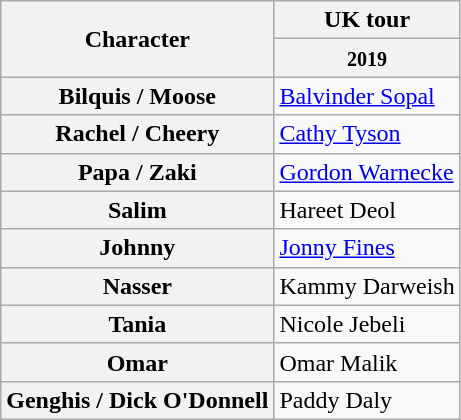<table class="wikitable">
<tr>
<th rowspan="2">Character</th>
<th>UK tour</th>
</tr>
<tr>
<th><small>2019</small></th>
</tr>
<tr>
<th>Bilquis / Moose</th>
<td><a href='#'>Balvinder Sopal</a></td>
</tr>
<tr>
<th>Rachel / Cheery</th>
<td><a href='#'>Cathy Tyson</a></td>
</tr>
<tr>
<th>Papa / Zaki</th>
<td><a href='#'>Gordon Warnecke</a></td>
</tr>
<tr>
<th>Salim</th>
<td>Hareet Deol</td>
</tr>
<tr>
<th>Johnny</th>
<td><a href='#'>Jonny Fines</a></td>
</tr>
<tr>
<th>Nasser</th>
<td>Kammy Darweish</td>
</tr>
<tr>
<th>Tania</th>
<td>Nicole Jebeli</td>
</tr>
<tr>
<th>Omar</th>
<td>Omar Malik</td>
</tr>
<tr>
<th>Genghis / Dick O'Donnell</th>
<td>Paddy Daly</td>
</tr>
</table>
